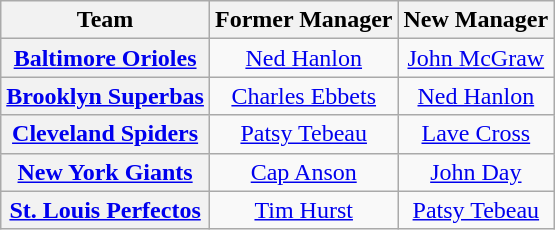<table class="wikitable plainrowheaders" style="text-align:center;">
<tr>
<th scope="col">Team</th>
<th scope="col">Former Manager</th>
<th scope="col">New Manager</th>
</tr>
<tr>
<th scope="row" style="text-align:center;"><a href='#'>Baltimore Orioles</a></th>
<td><a href='#'>Ned Hanlon</a></td>
<td><a href='#'>John McGraw</a></td>
</tr>
<tr>
<th scope="row" style="text-align:center;"><a href='#'>Brooklyn Superbas</a></th>
<td><a href='#'>Charles Ebbets</a></td>
<td><a href='#'>Ned Hanlon</a></td>
</tr>
<tr>
<th scope="row" style="text-align:center;"><a href='#'>Cleveland Spiders</a></th>
<td><a href='#'>Patsy Tebeau</a></td>
<td><a href='#'>Lave Cross</a></td>
</tr>
<tr>
<th scope="row" style="text-align:center;"><a href='#'>New York Giants</a></th>
<td><a href='#'>Cap Anson</a></td>
<td><a href='#'>John Day</a></td>
</tr>
<tr>
<th scope="row" style="text-align:center;"><a href='#'>St. Louis Perfectos</a></th>
<td><a href='#'>Tim Hurst</a></td>
<td><a href='#'>Patsy Tebeau</a></td>
</tr>
</table>
